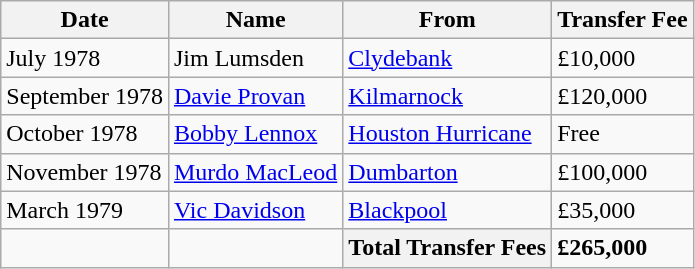<table class="wikitable sortable">
<tr>
<th>Date</th>
<th>Name</th>
<th>From</th>
<th>Transfer Fee</th>
</tr>
<tr>
<td>July 1978</td>
<td> Jim Lumsden</td>
<td> <a href='#'>Clydebank</a></td>
<td>£10,000</td>
</tr>
<tr>
<td>September 1978</td>
<td> <a href='#'>Davie Provan</a></td>
<td> <a href='#'>Kilmarnock</a></td>
<td>£120,000</td>
</tr>
<tr>
<td>October 1978</td>
<td> <a href='#'>Bobby Lennox</a></td>
<td> <a href='#'>Houston Hurricane</a></td>
<td>Free</td>
</tr>
<tr>
<td>November 1978</td>
<td> <a href='#'>Murdo MacLeod</a></td>
<td> <a href='#'>Dumbarton</a></td>
<td>£100,000</td>
</tr>
<tr>
<td>March 1979</td>
<td> <a href='#'>Vic Davidson</a></td>
<td> <a href='#'>Blackpool</a></td>
<td>£35,000</td>
</tr>
<tr>
<td></td>
<td></td>
<th>Total Transfer Fees</th>
<td><strong>£265,000</strong></td>
</tr>
</table>
